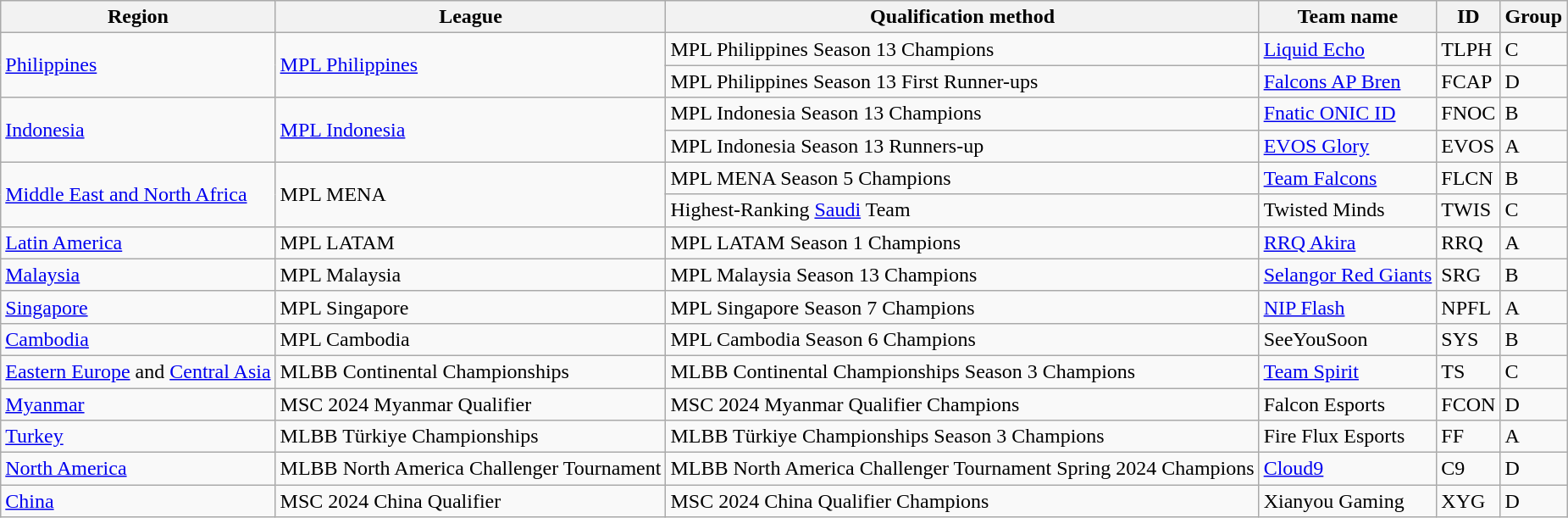<table class="wikitable sortable">
<tr>
<th>Region</th>
<th>League</th>
<th>Qualification method</th>
<th>Team name</th>
<th>ID</th>
<th>Group</th>
</tr>
<tr>
<td rowspan="2"><a href='#'>Philippines</a></td>
<td rowspan="2"><a href='#'>MPL Philippines</a></td>
<td>MPL Philippines Season 13 Champions</td>
<td> <a href='#'>Liquid Echo</a></td>
<td>TLPH</td>
<td>C</td>
</tr>
<tr>
<td>MPL Philippines Season 13 First Runner-ups</td>
<td> <a href='#'>Falcons AP Bren</a></td>
<td>FCAP</td>
<td>D</td>
</tr>
<tr>
<td rowspan="2"><a href='#'>Indonesia</a></td>
<td rowspan="2"><a href='#'>MPL Indonesia</a></td>
<td>MPL Indonesia Season 13 Champions</td>
<td> <a href='#'>Fnatic ONIC ID</a></td>
<td>FNOC</td>
<td>B</td>
</tr>
<tr>
<td>MPL Indonesia Season 13 Runners-up</td>
<td> <a href='#'>EVOS Glory</a></td>
<td>EVOS</td>
<td>A</td>
</tr>
<tr>
<td rowspan="2"><a href='#'>Middle East and North Africa</a></td>
<td rowspan="2">MPL MENA</td>
<td>MPL MENA Season 5 Champions</td>
<td> <a href='#'>Team Falcons</a></td>
<td>FLCN</td>
<td>B</td>
</tr>
<tr>
<td>Highest-Ranking <a href='#'>Saudi</a> Team</td>
<td> Twisted Minds</td>
<td>TWIS</td>
<td>C</td>
</tr>
<tr>
<td><a href='#'>Latin America</a></td>
<td>MPL LATAM</td>
<td>MPL LATAM Season 1 Champions</td>
<td> <a href='#'>RRQ Akira</a></td>
<td>RRQ</td>
<td>A</td>
</tr>
<tr>
<td><a href='#'>Malaysia</a></td>
<td>MPL Malaysia</td>
<td>MPL Malaysia Season 13 Champions</td>
<td> <a href='#'>Selangor Red Giants</a></td>
<td>SRG</td>
<td>B</td>
</tr>
<tr>
<td><a href='#'>Singapore</a></td>
<td>MPL Singapore</td>
<td>MPL Singapore Season 7 Champions</td>
<td> <a href='#'>NIP Flash</a></td>
<td>NPFL</td>
<td>A</td>
</tr>
<tr>
<td><a href='#'>Cambodia</a></td>
<td>MPL Cambodia</td>
<td>MPL Cambodia Season 6 Champions</td>
<td> SeeYouSoon</td>
<td>SYS</td>
<td>B</td>
</tr>
<tr>
<td><a href='#'>Eastern Europe</a> and <a href='#'>Central Asia</a></td>
<td>MLBB Continental Championships</td>
<td>MLBB Continental Championships Season 3 Champions</td>
<td> <a href='#'>Team Spirit</a></td>
<td>TS</td>
<td>C</td>
</tr>
<tr>
<td><a href='#'>Myanmar</a></td>
<td>MSC 2024 Myanmar Qualifier</td>
<td>MSC 2024 Myanmar Qualifier Champions</td>
<td> Falcon Esports</td>
<td>FCON</td>
<td>D</td>
</tr>
<tr>
<td><a href='#'>Turkey</a></td>
<td>MLBB Türkiye Championships</td>
<td>MLBB Türkiye Championships Season 3 Champions</td>
<td> Fire Flux Esports</td>
<td>FF</td>
<td>A</td>
</tr>
<tr>
<td><a href='#'>North America</a></td>
<td>MLBB North America Challenger Tournament</td>
<td>MLBB North America Challenger Tournament Spring 2024 Champions</td>
<td> <a href='#'>Cloud9</a></td>
<td>C9</td>
<td>D</td>
</tr>
<tr>
<td><a href='#'>China</a></td>
<td>MSC 2024 China Qualifier</td>
<td>MSC 2024 China Qualifier Champions</td>
<td> Xianyou Gaming</td>
<td>XYG</td>
<td>D</td>
</tr>
</table>
